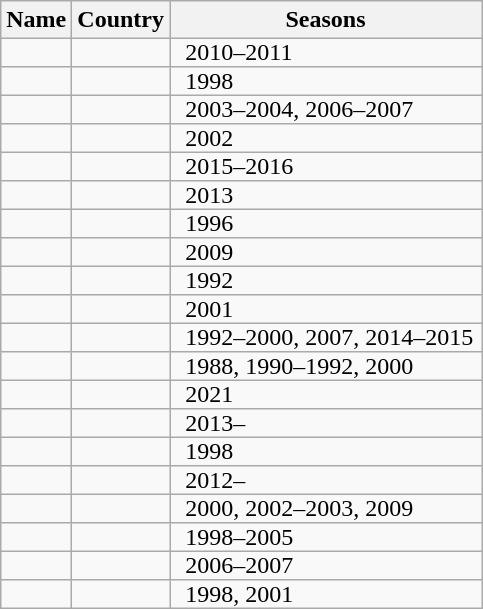<table class="wikitable sortable" style="text-align:center style="font-size: 85%; line-height: 23px">
<tr>
<th scope=col>Name</th>
<th scope=col>Country</th>
<th scope=col>Seasons</th>
</tr>
<tr>
<td align="left" style="padding: 0px 5px 0px 10px"></td>
<td align="left"></td>
<td style="padding: 0px 5px 0px 10px">2010–2011</td>
</tr>
<tr>
<td align="left" style="padding: 0px 5px 0px 10px"></td>
<td align="left"></td>
<td style="padding: 0px 5px 0px 10px">1998</td>
</tr>
<tr>
<td align="left" style="padding: 0px 5px 0px 10px"></td>
<td align="left"></td>
<td style="padding: 0px 5px 0px 10px">2003–2004, 2006–2007</td>
</tr>
<tr>
<td align="left" style="padding: 0px 5px 0px 10px"></td>
<td align="left"></td>
<td style="padding: 0px 5px 0px 10px">2002</td>
</tr>
<tr>
<td align="left" style="padding: 0px 5px 0px 10px"></td>
<td align="left"></td>
<td style="padding: 0px 5px 0px 10px">2015–2016</td>
</tr>
<tr>
<td align="left" style="padding: 0px 5px 0px 10px"></td>
<td align="left"></td>
<td style="padding: 0px 5px 0px 10px">2013</td>
</tr>
<tr>
<td align="left" style="padding: 0px 5px 0px 10px"></td>
<td align="left"></td>
<td style="padding: 0px 5px 0px 10px">1996</td>
</tr>
<tr>
<td align="left" style="padding: 0px 5px 0px 10px"></td>
<td align="left"></td>
<td style="padding: 0px 5px 0px 10px">2009</td>
</tr>
<tr>
<td align="left" style="padding: 0px 5px 0px 10px"></td>
<td align="left"></td>
<td style="padding: 0px 5px 0px 10px">1992</td>
</tr>
<tr>
<td align="left" style="padding: 0px 5px 0px 10px"></td>
<td align="left"></td>
<td style="padding: 0px 5px 0px 10px">2001</td>
</tr>
<tr>
<td align="left" style="padding: 0px 5px 0px 10px"></td>
<td align="left"></td>
<td style="padding: 0px 5px 0px 10px">1992–2000, 2007, 2014–2015</td>
</tr>
<tr>
<td align="left" style="padding: 0px 5px 0px 10px"></td>
<td align="left"></td>
<td style="padding: 0px 5px 0px 10px">1988, 1990–1992, 2000</td>
</tr>
<tr>
<td align="left" style="padding: 0px 5px 0px 10px"></td>
<td align="left"></td>
<td style="padding: 0px 5px 0px 10px">2021</td>
</tr>
<tr>
<td align="left" style="padding: 0px 5px 0px 10px"><strong></strong></td>
<td align="left"></td>
<td style="padding: 0px 5px 0px 10px">2013–</td>
</tr>
<tr>
<td align="left" style="padding: 0px 5px 0px 10px"></td>
<td align="left"></td>
<td style="padding: 0px 5px 0px 10px">1998</td>
</tr>
<tr>
<td align="left" style="padding: 0px 5px 0px 10px"><strong></strong></td>
<td align="left"></td>
<td style="padding: 0px 5px 0px 10px">2012–</td>
</tr>
<tr>
<td align="left" style="padding: 0px 5px 0px 10px"></td>
<td align="left"></td>
<td style="padding: 0px 5px 0px 10px">2000, 2002–2003, 2009</td>
</tr>
<tr>
<td align="left" style="padding: 0px 5px 0px 10px"></td>
<td align="left"></td>
<td style="padding: 0px 5px 0px 10px">1998–2005</td>
</tr>
<tr>
<td align="left" style="padding: 0px 5px 0px 10px"></td>
<td align="left"></td>
<td style="padding: 0px 5px 0px 10px">2006–2007</td>
</tr>
<tr>
<td align="left" style="padding: 0px 5px 0px 10px"></td>
<td align="left"></td>
<td style="padding: 0px 5px 0px 10px">1998, 2001</td>
</tr>
</table>
